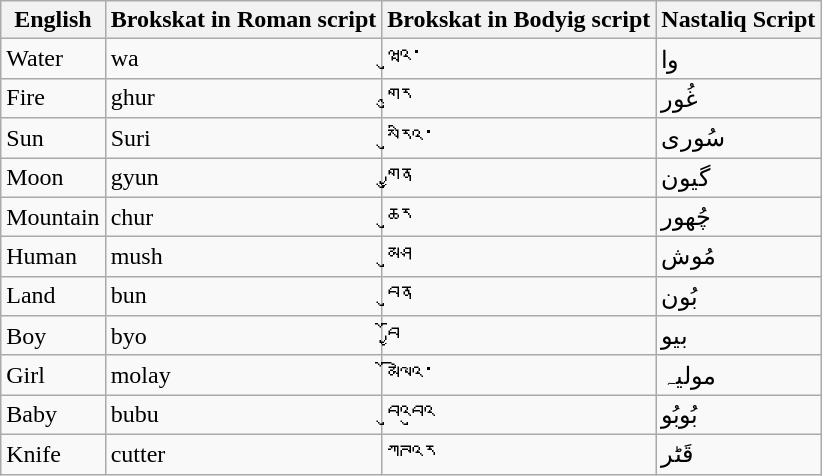<table class="wikitable">
<tr>
<th>English</th>
<th>Brokskat in Roman script</th>
<th>Brokskat in Bodyig script</th>
<th>Nastaliq Script</th>
</tr>
<tr>
<td>Water</td>
<td>wa</td>
<td>ཝུའ་</td>
<td>وا</td>
</tr>
<tr>
<td>Fire</td>
<td>ghur</td>
<td>གཱུར</td>
<td>غُور</td>
</tr>
<tr>
<td>Sun</td>
<td>Suri</td>
<td>སུརིའ་</td>
<td>سُوری</td>
</tr>
<tr>
<td>Moon</td>
<td>gyun</td>
<td>གྱུན</td>
<td>گیون</td>
</tr>
<tr>
<td>Mountain</td>
<td>chur</td>
<td>ཆུར</td>
<td>چُھور</td>
</tr>
<tr>
<td>Human</td>
<td>mush</td>
<td>མུཤ</td>
<td>مُوش</td>
</tr>
<tr>
<td>Land</td>
<td>bun</td>
<td>བུན</td>
<td>بُون</td>
</tr>
<tr>
<td>Boy</td>
<td>byo</td>
<td>བྱོ</td>
<td>بیو</td>
</tr>
<tr>
<td>Girl</td>
<td>molay</td>
<td>མོལེའ་</td>
<td>مولیہ</td>
</tr>
<tr>
<td>Baby</td>
<td>bubu</td>
<td>བུའབུའ</td>
<td>بُوبُو</td>
</tr>
<tr>
<td>Knife</td>
<td>cutter</td>
<td>ཀཊའར</td>
<td>قَٹر</td>
</tr>
</table>
